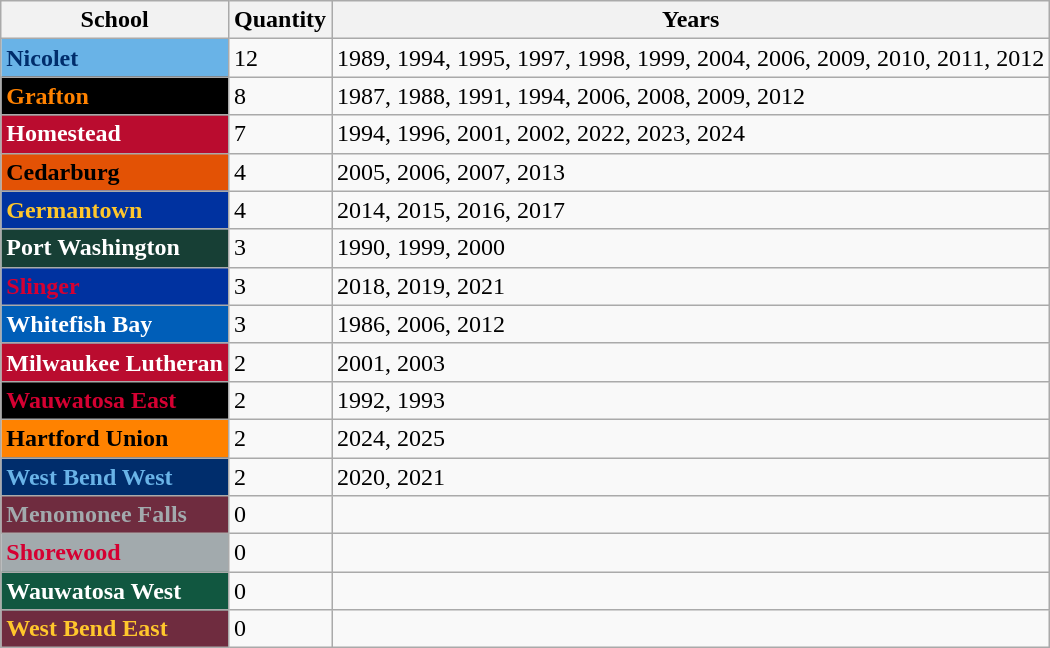<table class="wikitable">
<tr>
<th>School</th>
<th>Quantity</th>
<th>Years</th>
</tr>
<tr>
<td style="background: #69b3e7; color: #002d6c"><strong>Nicolet</strong></td>
<td>12</td>
<td>1989, 1994, 1995, 1997, 1998, 1999, 2004, 2006, 2009, 2010, 2011, 2012</td>
</tr>
<tr>
<td style="background: black; color: #ff8200"><strong>Grafton</strong></td>
<td>8</td>
<td>1987, 1988, 1991, 1994, 2006, 2008, 2009, 2012</td>
</tr>
<tr>
<td style="background: #ba0c2f; color: white"><strong>Homestead</strong></td>
<td>7</td>
<td>1994, 1996, 2001, 2002, 2022, 2023, 2024</td>
</tr>
<tr>
<td style="background: #e35205; color: black"><strong>Cedarburg</strong></td>
<td>4</td>
<td>2005, 2006, 2007, 2013</td>
</tr>
<tr>
<td style="background: #0032a0; color: #ffc72c"><strong>Germantown</strong></td>
<td>4</td>
<td>2014, 2015, 2016, 2017</td>
</tr>
<tr>
<td style="background: #173f35; color: white"><strong>Port Washington</strong></td>
<td>3</td>
<td>1990, 1999, 2000</td>
</tr>
<tr>
<td style="background: #0032a0; color: #d50032"><strong>Slinger</strong></td>
<td>3</td>
<td>2018, 2019, 2021</td>
</tr>
<tr>
<td style="background: #005eb8; color: white"><strong>Whitefish Bay</strong></td>
<td>3</td>
<td>1986, 2006, 2012</td>
</tr>
<tr>
<td style="background: #ba0c2f; color: white"><strong>Milwaukee Lutheran</strong></td>
<td>2</td>
<td>2001, 2003</td>
</tr>
<tr>
<td style="background: black; color: #d50032"><strong>Wauwatosa East</strong></td>
<td>2</td>
<td>1992, 1993</td>
</tr>
<tr>
<td style="background: #ff8200; color: black"><strong>Hartford Union</strong></td>
<td>2</td>
<td>2024, 2025</td>
</tr>
<tr>
<td style="background: #002d6c; color: #69b3e7"><strong>West Bend West</strong></td>
<td>2</td>
<td>2020, 2021</td>
</tr>
<tr>
<td style="background: #6f2c3f; color: #a2aaad"><strong>Menomonee Falls</strong></td>
<td>0</td>
<td></td>
</tr>
<tr>
<td style="background: #a2aaad; color: #d50032"><strong>Shorewood</strong></td>
<td>0</td>
<td></td>
</tr>
<tr>
<td style="background: #115740; color: white"><strong>Wauwatosa West</strong></td>
<td>0</td>
<td></td>
</tr>
<tr>
<td style="background: #6f2c3f; color: #ffc72c"><strong>West Bend East</strong></td>
<td>0</td>
<td></td>
</tr>
</table>
